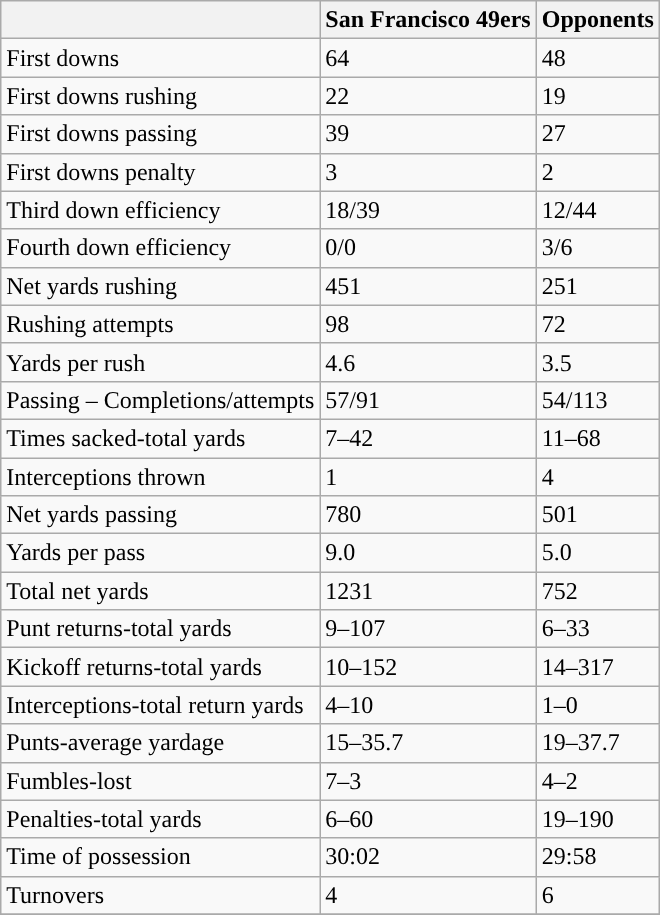<table class="wikitable">
<tr>
<th></th>
<th>San Francisco 49ers</th>
<th>Opponents</th>
</tr>
<tr>
<td>First downs</td>
<td>64</td>
<td>48</td>
</tr>
<tr>
<td>First downs rushing</td>
<td>22</td>
<td>19</td>
</tr>
<tr>
<td>First downs passing</td>
<td>39</td>
<td>27</td>
</tr>
<tr>
<td>First downs penalty</td>
<td>3</td>
<td>2</td>
</tr>
<tr>
<td>Third down efficiency</td>
<td>18/39</td>
<td>12/44</td>
</tr>
<tr>
<td>Fourth down efficiency</td>
<td>0/0</td>
<td>3/6</td>
</tr>
<tr>
<td>Net yards rushing</td>
<td>451</td>
<td>251</td>
</tr>
<tr>
<td>Rushing attempts</td>
<td>98</td>
<td>72</td>
</tr>
<tr>
<td>Yards per rush</td>
<td>4.6</td>
<td>3.5</td>
</tr>
<tr>
<td>Passing – Completions/attempts</td>
<td>57/91</td>
<td>54/113</td>
</tr>
<tr>
<td>Times sacked-total yards</td>
<td>7–42</td>
<td>11–68</td>
</tr>
<tr>
<td>Interceptions thrown</td>
<td>1</td>
<td>4</td>
</tr>
<tr>
<td>Net yards passing</td>
<td>780</td>
<td>501</td>
</tr>
<tr>
<td>Yards per pass</td>
<td>9.0</td>
<td>5.0</td>
</tr>
<tr>
<td>Total net yards</td>
<td>1231</td>
<td>752</td>
</tr>
<tr>
<td>Punt returns-total yards</td>
<td>9–107</td>
<td>6–33</td>
</tr>
<tr>
<td>Kickoff returns-total yards</td>
<td>10–152</td>
<td>14–317</td>
</tr>
<tr>
<td>Interceptions-total return yards</td>
<td>4–10</td>
<td>1–0</td>
</tr>
<tr>
<td>Punts-average yardage</td>
<td>15–35.7</td>
<td>19–37.7</td>
</tr>
<tr>
<td>Fumbles-lost</td>
<td>7–3</td>
<td>4–2</td>
</tr>
<tr>
<td>Penalties-total yards</td>
<td>6–60</td>
<td>19–190</td>
</tr>
<tr>
<td>Time of possession</td>
<td>30:02</td>
<td>29:58</td>
</tr>
<tr>
<td>Turnovers</td>
<td>4</td>
<td>6</td>
</tr>
<tr>
</tr>
</table>
